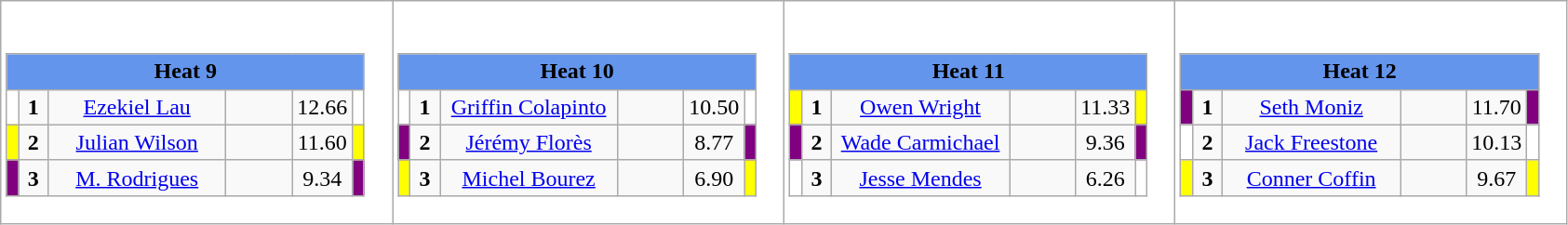<table class="wikitable" style="background:#fff;">
<tr>
<td><div><br><table class="wikitable">
<tr>
<td colspan="6"  style="text-align:center; background:#6495ed;"><strong>Heat 9</strong></td>
</tr>
<tr>
<td style="width:01px; background: #fff;"></td>
<td style="width:14px; text-align:center;"><strong>1</strong></td>
<td style="width:120px; text-align:center;"><a href='#'>Ezekiel Lau</a></td>
<td style="width:40px; text-align:center;"></td>
<td style="width:20px; text-align:center;">12.66</td>
<td style="width:01px; background: #fff;"></td>
</tr>
<tr>
<td style="width:01px; background: #ff0;"></td>
<td style="width:14px; text-align:center;"><strong>2</strong></td>
<td style="width:120px; text-align:center;"><a href='#'>Julian Wilson</a></td>
<td style="width:40px; text-align:center;"></td>
<td style="width:20px; text-align:center;">11.60</td>
<td style="width:01px; background: #ff0;"></td>
</tr>
<tr>
<td style="width:01px; background: #800080;"></td>
<td style="width:14px; text-align:center;"><strong>3</strong></td>
<td style="width:120px; text-align:center;"><a href='#'>M. Rodrigues</a></td>
<td style="width:40px; text-align:center;"></td>
<td style="width:20px; text-align:center;">9.34</td>
<td style="width:01px; background: #800080;"></td>
</tr>
</table>
</div></td>
<td><div><br><table class="wikitable">
<tr>
<td colspan="6"  style="text-align:center; background:#6495ed;"><strong>Heat 10</strong></td>
</tr>
<tr>
<td style="width:01px; background: #fff;"></td>
<td style="width:14px; text-align:center;"><strong>1</strong></td>
<td style="width:120px; text-align:center;"><a href='#'>Griffin Colapinto</a></td>
<td style="width:40px; text-align:center;"></td>
<td style="width:20px; text-align:center;">10.50</td>
<td style="width:01px; background: #fff;"></td>
</tr>
<tr>
<td style="width:01px; background: #800080;"></td>
<td style="width:14px; text-align:center;"><strong>2</strong></td>
<td style="width:120px; text-align:center;"><a href='#'>Jérémy Florès</a></td>
<td style="width:40px; text-align:center;"></td>
<td style="width:20px; text-align:center;">8.77</td>
<td style="width:01px; background: #800080;"></td>
</tr>
<tr>
<td style="width:01px; background: #ff0;"></td>
<td style="width:14px; text-align:center;"><strong>3</strong></td>
<td style="width:120px; text-align:center;"><a href='#'>Michel Bourez</a></td>
<td style="width:40px; text-align:center;"></td>
<td style="width:20px; text-align:center;">6.90</td>
<td style="width:01px; background: #ff0;"></td>
</tr>
</table>
</div></td>
<td><div><br><table class="wikitable">
<tr>
<td colspan="6"  style="text-align:center; background:#6495ed;"><strong>Heat 11</strong></td>
</tr>
<tr>
<td style="width:01px; background: #ff0;"></td>
<td style="width:14px; text-align:center;"><strong>1</strong></td>
<td style="width:120px; text-align:center;"><a href='#'>Owen Wright</a></td>
<td style="width:40px; text-align:center;"></td>
<td style="width:20px; text-align:center;">11.33</td>
<td style="width:01px; background: #ff0;"></td>
</tr>
<tr>
<td style="width:01px; background: #800080;"></td>
<td style="width:14px; text-align:center;"><strong>2</strong></td>
<td style="width:120px; text-align:center;"><a href='#'>Wade Carmichael</a></td>
<td style="width:40px; text-align:center;"></td>
<td style="width:20px; text-align:center;">9.36</td>
<td style="width:01px; background: #800080;"></td>
</tr>
<tr>
<td style="width:01px; background: #fff;"></td>
<td style="width:14px; text-align:center;"><strong>3</strong></td>
<td style="width:120px; text-align:center;"><a href='#'>Jesse Mendes</a></td>
<td style="width:40px; text-align:center;"></td>
<td style="width:20px; text-align:center;">6.26</td>
<td style="width:01px; background: #fff;"></td>
</tr>
</table>
</div></td>
<td><div><br><table class="wikitable">
<tr>
<td colspan="6"  style="text-align:center; background:#6495ed;"><strong>Heat 12</strong></td>
</tr>
<tr>
<td style="width:01px; background: #800080;"></td>
<td style="width:14px; text-align:center;"><strong>1</strong></td>
<td style="width:120px; text-align:center;"><a href='#'>Seth Moniz</a></td>
<td style="width:40px; text-align:center;"></td>
<td style="width:20px; text-align:center;">11.70</td>
<td style="width:01px; background: #800080;"></td>
</tr>
<tr>
<td style="width:01px; background: #fff;"></td>
<td style="width:14px; text-align:center;"><strong>2</strong></td>
<td style="width:120px; text-align:center;"><a href='#'>Jack Freestone</a></td>
<td style="width:40px; text-align:center;"></td>
<td style="width:20px; text-align:center;">10.13</td>
<td style="width:01px; background: #fff;"></td>
</tr>
<tr>
<td style="width:01px; background: #ff0;"></td>
<td style="width:14px; text-align:center;"><strong>3</strong></td>
<td style="width:120px; text-align:center;"><a href='#'>Conner Coffin</a></td>
<td style="width:40px; text-align:center;"></td>
<td style="width:20px; text-align:center;">9.67</td>
<td style="width:01px; background: #ff0;"></td>
</tr>
</table>
</div></td>
</tr>
</table>
